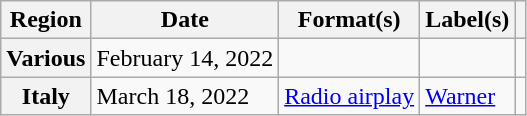<table class="wikitable plainrowheaders">
<tr>
<th scope="col">Region</th>
<th scope="col">Date</th>
<th scope="col">Format(s)</th>
<th scope="col">Label(s)</th>
<th scope="col"></th>
</tr>
<tr>
<th scope="row">Various</th>
<td>February 14, 2022</td>
<td></td>
<td></td>
<td align="center"></td>
</tr>
<tr>
<th scope="row">Italy</th>
<td>March 18, 2022</td>
<td><a href='#'>Radio airplay</a></td>
<td><a href='#'>Warner</a></td>
<td align="center"></td>
</tr>
</table>
